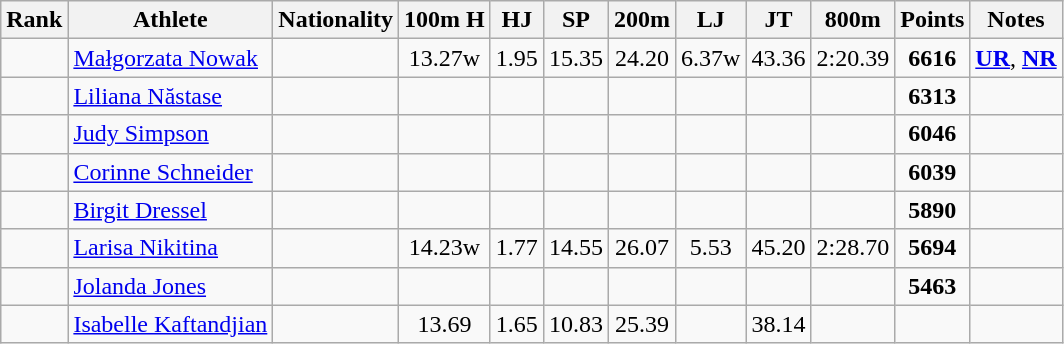<table class="wikitable sortable" style="text-align:center">
<tr>
<th>Rank</th>
<th>Athlete</th>
<th>Nationality</th>
<th>100m H</th>
<th>HJ</th>
<th>SP</th>
<th>200m</th>
<th>LJ</th>
<th>JT</th>
<th>800m</th>
<th>Points</th>
<th>Notes</th>
</tr>
<tr>
<td></td>
<td align=left><a href='#'>Małgorzata Nowak</a></td>
<td align=left></td>
<td>13.27w</td>
<td>1.95</td>
<td>15.35</td>
<td>24.20</td>
<td>6.37w</td>
<td>43.36</td>
<td>2:20.39</td>
<td><strong>6616</strong></td>
<td><strong><a href='#'>UR</a></strong>, <strong><a href='#'>NR</a></strong></td>
</tr>
<tr>
<td></td>
<td align=left><a href='#'>Liliana Năstase</a></td>
<td align=left></td>
<td></td>
<td></td>
<td></td>
<td></td>
<td></td>
<td></td>
<td></td>
<td><strong>6313</strong></td>
<td></td>
</tr>
<tr>
<td></td>
<td align=left><a href='#'>Judy Simpson</a></td>
<td align=left></td>
<td></td>
<td></td>
<td></td>
<td></td>
<td></td>
<td></td>
<td></td>
<td><strong>6046</strong></td>
<td></td>
</tr>
<tr>
<td></td>
<td align=left><a href='#'>Corinne Schneider</a></td>
<td align=left></td>
<td></td>
<td></td>
<td></td>
<td></td>
<td></td>
<td></td>
<td></td>
<td><strong>6039</strong></td>
<td></td>
</tr>
<tr>
<td></td>
<td align=left><a href='#'>Birgit Dressel</a></td>
<td align=left></td>
<td></td>
<td></td>
<td></td>
<td></td>
<td></td>
<td></td>
<td></td>
<td><strong>5890</strong></td>
<td></td>
</tr>
<tr>
<td></td>
<td align=left><a href='#'>Larisa Nikitina</a></td>
<td align=left></td>
<td>14.23w</td>
<td>1.77</td>
<td>14.55</td>
<td>26.07</td>
<td>5.53</td>
<td>45.20</td>
<td>2:28.70</td>
<td><strong>5694</strong></td>
<td></td>
</tr>
<tr>
<td></td>
<td align=left><a href='#'>Jolanda Jones</a></td>
<td align=left></td>
<td></td>
<td></td>
<td></td>
<td></td>
<td></td>
<td></td>
<td></td>
<td><strong>5463</strong></td>
<td></td>
</tr>
<tr>
<td></td>
<td align=left><a href='#'>Isabelle Kaftandjian</a></td>
<td align=left></td>
<td>13.69</td>
<td>1.65</td>
<td>10.83</td>
<td>25.39</td>
<td></td>
<td>38.14</td>
<td></td>
<td><strong></strong></td>
<td></td>
</tr>
</table>
